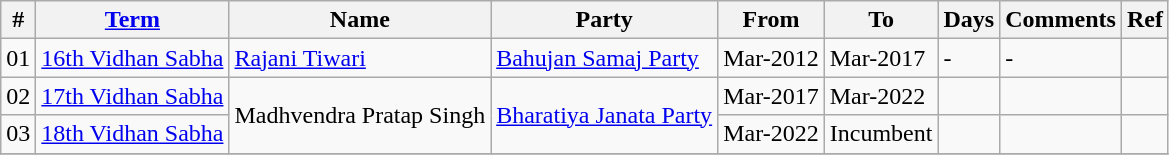<table class="wikitable sortable">
<tr>
<th>#</th>
<th><a href='#'>Term</a></th>
<th>Name</th>
<th>Party</th>
<th>From</th>
<th>To</th>
<th>Days</th>
<th>Comments</th>
<th>Ref</th>
</tr>
<tr>
<td>01</td>
<td><a href='#'>16th Vidhan Sabha</a></td>
<td><a href='#'>Rajani Tiwari</a></td>
<td><a href='#'>Bahujan Samaj Party</a></td>
<td>Mar-2012</td>
<td>Mar-2017</td>
<td>-</td>
<td>-</td>
<td></td>
</tr>
<tr>
<td>02</td>
<td><a href='#'>17th Vidhan Sabha</a></td>
<td rowspan="2">Madhvendra Pratap Singh</td>
<td rowspan="2"><a href='#'>Bharatiya Janata Party</a></td>
<td>Mar-2017</td>
<td>Mar-2022</td>
<td></td>
<td></td>
<td></td>
</tr>
<tr>
<td>03</td>
<td><a href='#'>18th Vidhan Sabha</a></td>
<td>Mar-2022</td>
<td>Incumbent</td>
<td></td>
<td></td>
<td></td>
</tr>
<tr>
</tr>
</table>
